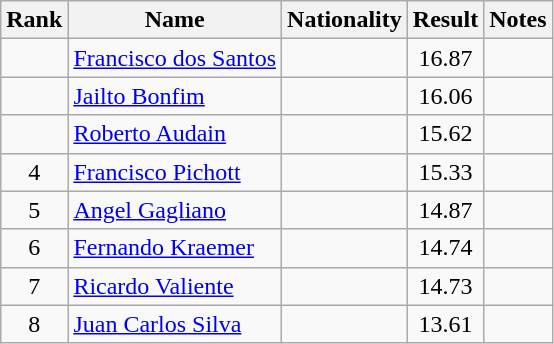<table class="wikitable sortable" style="text-align:center">
<tr>
<th>Rank</th>
<th>Name</th>
<th>Nationality</th>
<th>Result</th>
<th>Notes</th>
</tr>
<tr>
<td></td>
<td align=left><a href='#'>Francisco dos Santos</a></td>
<td align=left></td>
<td>16.87</td>
<td></td>
</tr>
<tr>
<td></td>
<td align=left><a href='#'>Jailto Bonfim</a></td>
<td align=left></td>
<td>16.06</td>
<td></td>
</tr>
<tr>
<td></td>
<td align=left><a href='#'>Roberto Audain</a></td>
<td align=left></td>
<td>15.62</td>
<td></td>
</tr>
<tr>
<td>4</td>
<td align=left><a href='#'>Francisco Pichott</a></td>
<td align=left></td>
<td>15.33</td>
<td></td>
</tr>
<tr>
<td>5</td>
<td align=left><a href='#'>Angel Gagliano</a></td>
<td align=left></td>
<td>14.87</td>
<td></td>
</tr>
<tr>
<td>6</td>
<td align=left><a href='#'>Fernando Kraemer</a></td>
<td align=left></td>
<td>14.74</td>
<td></td>
</tr>
<tr>
<td>7</td>
<td align=left><a href='#'>Ricardo Valiente</a></td>
<td align=left></td>
<td>14.73</td>
<td></td>
</tr>
<tr>
<td>8</td>
<td align=left><a href='#'>Juan Carlos Silva</a></td>
<td align=left></td>
<td>13.61</td>
<td></td>
</tr>
</table>
